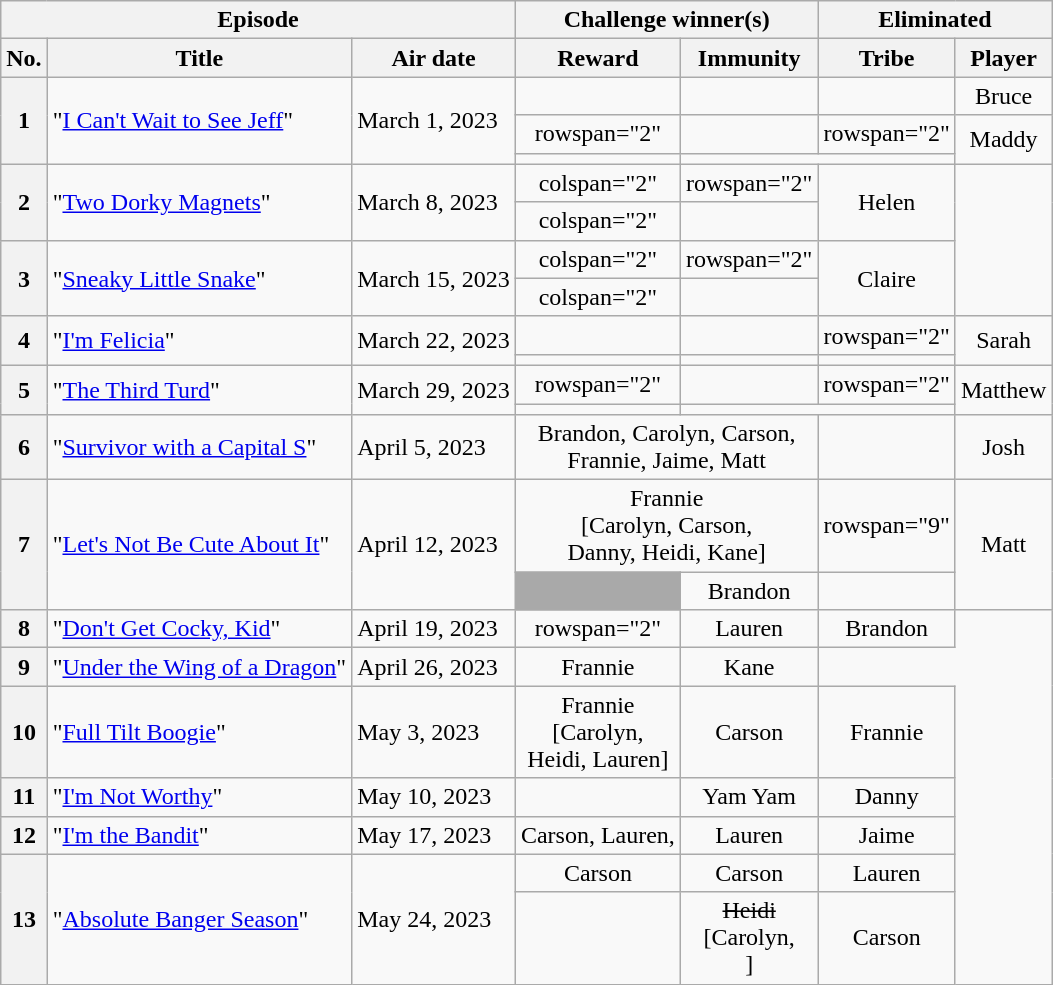<table class="wikitable unsortable" style="text-align:center;">
<tr>
<th colspan="3" scope="col">Episode</th>
<th colspan="2" scope="col">Challenge winner(s)</th>
<th colspan="2" scope="col">Eliminated</th>
</tr>
<tr>
<th scope="col">No.</th>
<th scope="col">Title</th>
<th scope="col">Air date</th>
<th scope="col">Reward</th>
<th scope="col">Immunity</th>
<th scope="col">Tribe</th>
<th scope="col">Player</th>
</tr>
<tr>
<th rowspan="3">1</th>
<td rowspan="3" style="text-align:left">"<a href='#'>I Can't Wait to See Jeff</a>"</td>
<td rowspan="3" style="text-align:left">March 1, 2023</td>
<td></td>
<td></td>
<td></td>
<td>Bruce</td>
</tr>
<tr>
<td>rowspan="2" </td>
<td></td>
<td>rowspan="2" </td>
<td rowspan="2">Maddy</td>
</tr>
<tr>
<td></td>
</tr>
<tr>
<th rowspan="2">2</th>
<td rowspan="2" style="text-align:left">"<a href='#'>Two Dorky Magnets</a>"</td>
<td style="text-align:left" rowspan="2" style="text-align:left">March 8, 2023</td>
<td>colspan="2" </td>
<td>rowspan="2" </td>
<td rowspan="2">Helen</td>
</tr>
<tr>
<td>colspan="2" </td>
</tr>
<tr>
<th rowspan="2">3</th>
<td rowspan="2" style="text-align:left">"<a href='#'>Sneaky Little Snake</a>"</td>
<td style="text-align:left" rowspan="2">March 15, 2023</td>
<td>colspan="2" </td>
<td>rowspan="2" </td>
<td rowspan="2">Claire</td>
</tr>
<tr>
<td>colspan="2" </td>
</tr>
<tr>
<th rowspan="2">4</th>
<td rowspan="2" style="text-align:left">"<a href='#'>I'm Felicia</a>"</td>
<td style="text-align:left" rowspan="2">March 22, 2023</td>
<td></td>
<td></td>
<td>rowspan="2" </td>
<td rowspan="2">Sarah</td>
</tr>
<tr>
<td></td>
<td></td>
</tr>
<tr>
<th rowspan="2">5</th>
<td rowspan="2" style="text-align:left">"<a href='#'>The Third Turd</a>"</td>
<td style="text-align:left" rowspan="2">March 29, 2023</td>
<td>rowspan="2" </td>
<td></td>
<td>rowspan="2" </td>
<td rowspan="2">Matthew</td>
</tr>
<tr>
<td></td>
</tr>
<tr>
<th>6</th>
<td style="text-align:left">"<a href='#'>Survivor with a Capital S</a>"</td>
<td style="text-align:left">April 5, 2023</td>
<td colspan="2">Brandon, Carolyn, Carson,<br>Frannie, Jaime, Matt</td>
<td></td>
<td>Josh</td>
</tr>
<tr>
<th rowspan="2">7</th>
<td rowspan="2" style="text-align:left">"<a href='#'>Let's Not Be Cute About It</a>"</td>
<td rowspan="2" style="text-align:left">April 12, 2023</td>
<td colspan="2">Frannie<br>[Carolyn, Carson,<br>Danny, Heidi, Kane]</td>
<td>rowspan="9" </td>
<td rowspan="2">Matt</td>
</tr>
<tr>
<td style="background:darkgray"></td>
<td>Brandon</td>
</tr>
<tr>
<th>8</th>
<td style="text-align:left">"<a href='#'>Don't Get Cocky, Kid</a>"</td>
<td style="text-align:left">April 19, 2023</td>
<td>rowspan="2" </td>
<td>Lauren</td>
<td>Brandon</td>
</tr>
<tr>
<th>9</th>
<td style="text-align:left">"<a href='#'>Under the Wing of a Dragon</a>"</td>
<td style="text-align:left">April 26, 2023</td>
<td>Frannie</td>
<td>Kane</td>
</tr>
<tr>
<th>10</th>
<td style="text-align:left">"<a href='#'>Full Tilt Boogie</a>"</td>
<td style="text-align:left">May 3, 2023</td>
<td>Frannie<br>[Carolyn,<br>Heidi, Lauren]</td>
<td>Carson</td>
<td>Frannie</td>
</tr>
<tr>
<th>11</th>
<td style="text-align:left">"<a href='#'>I'm Not Worthy</a>"</td>
<td style="text-align:left">May 10, 2023</td>
<td></td>
<td>Yam Yam</td>
<td>Danny</td>
</tr>
<tr>
<th>12</th>
<td style="text-align:left">"<a href='#'>I'm the Bandit</a>"</td>
<td style="text-align:left">May 17, 2023</td>
<td>Carson, Lauren,<br></td>
<td>Lauren</td>
<td>Jaime</td>
</tr>
<tr>
<th rowspan="2">13</th>
<td style="text-align:left" rowspan="2">"<a href='#'>Absolute Banger Season</a>"</td>
<td style="text-align:left" rowspan="2">May 24, 2023</td>
<td>Carson<br></td>
<td>Carson</td>
<td>Lauren</td>
</tr>
<tr>
<td></td>
<td><s>Heidi</s><br>[Carolyn,<br>]</td>
<td>Carson</td>
</tr>
</table>
